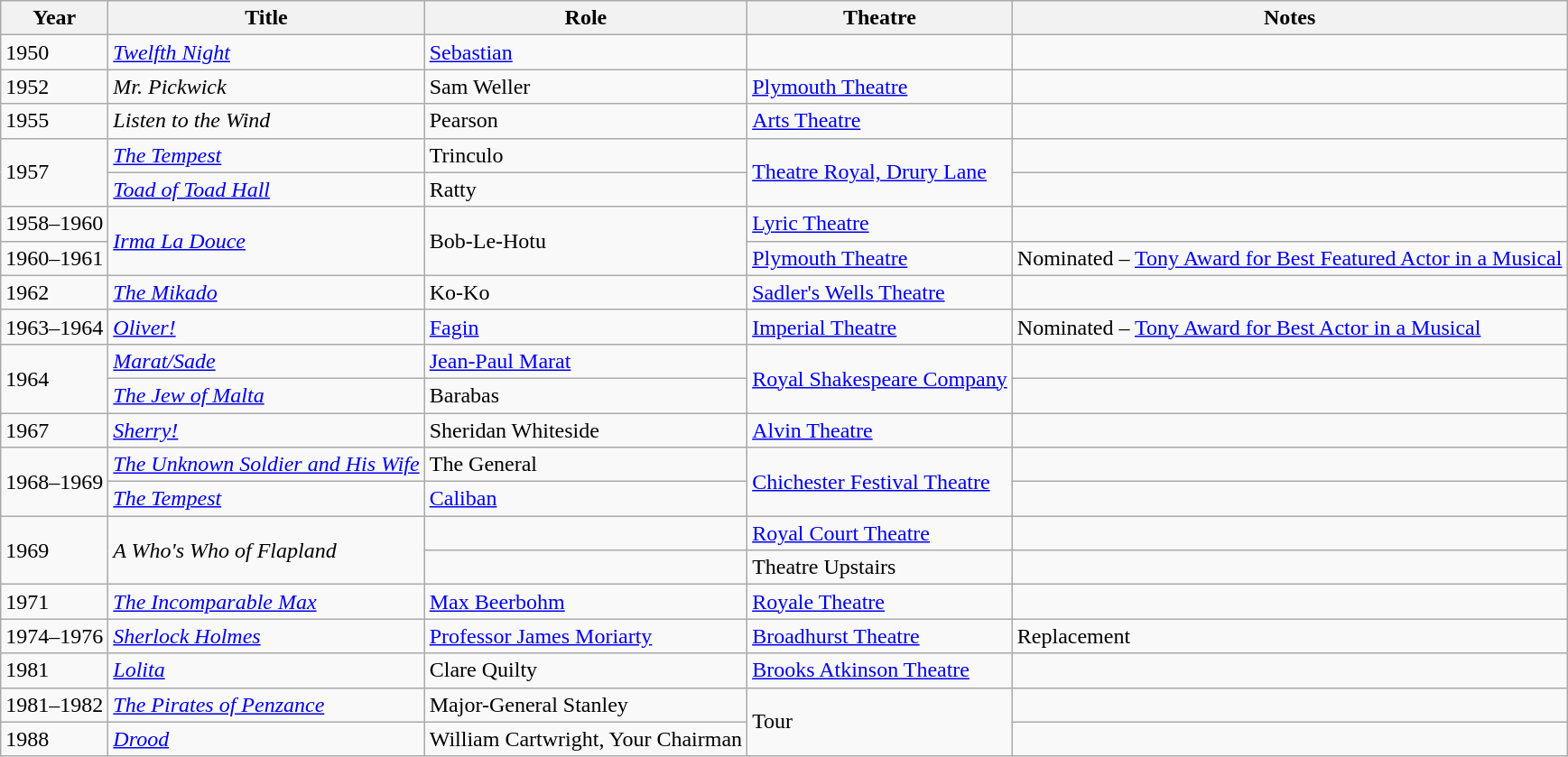<table class="wikitable">
<tr>
<th>Year</th>
<th>Title</th>
<th>Role</th>
<th>Theatre</th>
<th>Notes</th>
</tr>
<tr>
<td>1950</td>
<td><em><a href='#'>Twelfth Night</a></em></td>
<td><a href='#'>Sebastian</a></td>
<td></td>
<td></td>
</tr>
<tr>
<td>1952</td>
<td><em>Mr. Pickwick</em></td>
<td>Sam Weller</td>
<td><a href='#'>Plymouth Theatre</a></td>
<td></td>
</tr>
<tr>
<td>1955</td>
<td><em>Listen to the Wind</em></td>
<td>Pearson</td>
<td><a href='#'>Arts Theatre</a></td>
<td></td>
</tr>
<tr>
<td rowspan="2">1957</td>
<td><em><a href='#'>The Tempest</a></em></td>
<td>Trinculo</td>
<td rowspan="2"><a href='#'>Theatre Royal, Drury Lane</a></td>
<td></td>
</tr>
<tr>
<td><em><a href='#'>Toad of Toad Hall</a></em></td>
<td>Ratty</td>
<td></td>
</tr>
<tr>
<td>1958–1960</td>
<td rowspan="2"><a href='#'><em>Irma La Douce</em></a></td>
<td rowspan="2">Bob-Le-Hotu</td>
<td><a href='#'>Lyric Theatre</a></td>
<td></td>
</tr>
<tr>
<td>1960–1961</td>
<td><a href='#'>Plymouth Theatre</a></td>
<td>Nominated – <a href='#'>Tony Award for Best Featured Actor in a Musical</a></td>
</tr>
<tr>
<td>1962</td>
<td><em><a href='#'>The Mikado</a></em></td>
<td>Ko-Ko</td>
<td><a href='#'>Sadler's Wells Theatre</a></td>
<td></td>
</tr>
<tr>
<td>1963–1964</td>
<td><em><a href='#'>Oliver!</a></em></td>
<td><a href='#'>Fagin</a></td>
<td><a href='#'>Imperial Theatre</a></td>
<td>Nominated – <a href='#'>Tony Award for Best Actor in a Musical</a></td>
</tr>
<tr>
<td rowspan="2">1964</td>
<td><em><a href='#'>Marat/Sade</a></em></td>
<td><a href='#'>Jean-Paul Marat</a></td>
<td rowspan="2"><a href='#'>Royal Shakespeare Company</a></td>
<td></td>
</tr>
<tr>
<td><em><a href='#'>The Jew of Malta</a></em></td>
<td>Barabas</td>
<td></td>
</tr>
<tr>
<td>1967</td>
<td><em><a href='#'>Sherry!</a></em></td>
<td>Sheridan Whiteside</td>
<td><a href='#'>Alvin Theatre</a></td>
<td></td>
</tr>
<tr>
<td rowspan="2">1968–1969</td>
<td><em><a href='#'>The Unknown Soldier and His Wife</a></em></td>
<td>The General</td>
<td rowspan="2"><a href='#'>Chichester Festival Theatre</a></td>
<td></td>
</tr>
<tr>
<td><em><a href='#'>The Tempest</a></em></td>
<td><a href='#'>Caliban</a></td>
<td></td>
</tr>
<tr>
<td rowspan="2">1969</td>
<td rowspan="2"><em>A Who's Who of Flapland</em></td>
<td></td>
<td><a href='#'>Royal Court Theatre</a></td>
<td></td>
</tr>
<tr>
<td></td>
<td>Theatre Upstairs</td>
<td></td>
</tr>
<tr>
<td>1971</td>
<td><em><a href='#'>The Incomparable Max</a></em></td>
<td><a href='#'>Max Beerbohm</a></td>
<td><a href='#'>Royale Theatre</a></td>
<td></td>
</tr>
<tr>
<td>1974–1976</td>
<td><a href='#'><em>Sherlock Holmes</em></a></td>
<td><a href='#'>Professor James Moriarty</a></td>
<td><a href='#'>Broadhurst Theatre</a></td>
<td>Replacement</td>
</tr>
<tr>
<td>1981</td>
<td><a href='#'><em>Lolita</em></a></td>
<td>Clare Quilty</td>
<td><a href='#'>Brooks Atkinson Theatre</a></td>
<td></td>
</tr>
<tr>
<td>1981–1982</td>
<td><em><a href='#'>The Pirates of Penzance</a></em></td>
<td>Major-General Stanley</td>
<td rowspan="2">Tour</td>
<td></td>
</tr>
<tr>
<td>1988</td>
<td><em><a href='#'>Drood</a></em></td>
<td>William Cartwright, Your Chairman</td>
<td></td>
</tr>
</table>
